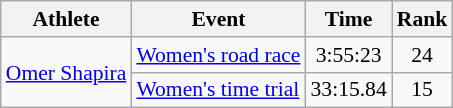<table class=wikitable style=font-size:90%;text-align:center>
<tr>
<th>Athlete</th>
<th>Event</th>
<th>Time</th>
<th>Rank</th>
</tr>
<tr>
<td align=left rowspan=2><a href='#'>Omer Shapira</a></td>
<td align=left><a href='#'>Women's road race</a></td>
<td>3:55:23</td>
<td>24</td>
</tr>
<tr align=center>
<td align=left><a href='#'>Women's time trial</a></td>
<td>33:15.84</td>
<td>15</td>
</tr>
</table>
